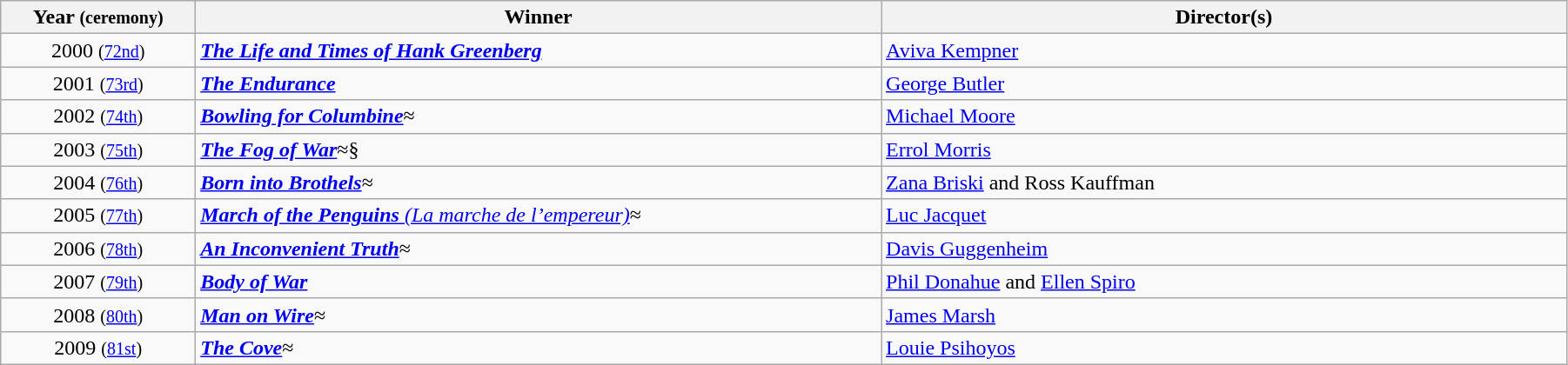<table class="wikitable" style="width:95%;" cellpadding="5">
<tr>
<th style="width:80px;"><strong>Year <small>(ceremony)</small></strong></th>
<th style="width:300px;"><strong>Winner</strong></th>
<th style="width:300px;"><strong>Director(s)</strong></th>
</tr>
<tr>
<td style="text-align:center;">2000 <small>(<a href='#'>72nd</a>)</small></td>
<td><strong><em><a href='#'>The Life and Times of Hank Greenberg</a></em></strong></td>
<td><a href='#'>Aviva Kempner</a></td>
</tr>
<tr>
<td style="text-align:center;">2001 <small>(<a href='#'>73rd</a>)</small></td>
<td><strong><em><a href='#'>The Endurance</a></em></strong></td>
<td><a href='#'>George Butler</a></td>
</tr>
<tr>
<td style="text-align:center;">2002 <small>(<a href='#'>74th</a>)</small></td>
<td><strong><em><a href='#'>Bowling for Columbine</a></em></strong>≈</td>
<td><a href='#'>Michael Moore</a></td>
</tr>
<tr>
<td style="text-align:center;">2003 <small>(<a href='#'>75th</a>)</small></td>
<td><strong><em><a href='#'>The Fog of War</a></em></strong>≈§</td>
<td><a href='#'>Errol Morris</a></td>
</tr>
<tr>
<td style="text-align:center;">2004 <small>(<a href='#'>76th</a>)</small></td>
<td><strong><em><a href='#'>Born into Brothels</a></em></strong>≈</td>
<td><a href='#'>Zana Briski</a> and Ross Kauffman</td>
</tr>
<tr>
<td style="text-align:center;">2005 <small>(<a href='#'>77th</a>)</small></td>
<td><em><a href='#'><strong>March of the Penguins</strong> (La marche de l’empereur)</a></em>≈</td>
<td><a href='#'>Luc Jacquet</a></td>
</tr>
<tr>
<td style="text-align:center;">2006 <small>(<a href='#'>78th</a>)</small></td>
<td><strong><em><a href='#'>An Inconvenient Truth</a></em></strong>≈</td>
<td><a href='#'>Davis Guggenheim</a></td>
</tr>
<tr>
<td style="text-align:center;">2007 <small>(<a href='#'>79th</a>)</small></td>
<td><strong><em><a href='#'>Body of War</a></em></strong></td>
<td><a href='#'>Phil Donahue</a> and <a href='#'>Ellen Spiro</a></td>
</tr>
<tr>
<td style="text-align:center;">2008 <small>(<a href='#'>80th</a>)</small></td>
<td><strong><em><a href='#'>Man on Wire</a></em></strong>≈</td>
<td><a href='#'>James Marsh</a></td>
</tr>
<tr>
<td style="text-align:center;">2009 <small>(<a href='#'>81st</a>)</small></td>
<td><strong><em><a href='#'>The Cove</a></em></strong>≈</td>
<td><a href='#'>Louie Psihoyos</a></td>
</tr>
</table>
